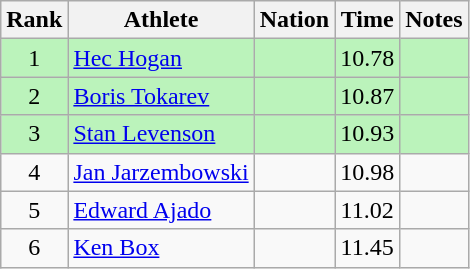<table class="wikitable sortable" style="text-align:center">
<tr>
<th>Rank</th>
<th>Athlete</th>
<th>Nation</th>
<th>Time</th>
<th>Notes</th>
</tr>
<tr bgcolor=bbf3bb>
<td>1</td>
<td align=left><a href='#'>Hec Hogan</a></td>
<td align=left></td>
<td>10.78</td>
<td></td>
</tr>
<tr bgcolor=bbf3bb>
<td>2</td>
<td align=left><a href='#'>Boris Tokarev</a></td>
<td align=left></td>
<td>10.87</td>
<td></td>
</tr>
<tr bgcolor=bbf3bb>
<td>3</td>
<td align=left><a href='#'>Stan Levenson</a></td>
<td align=left></td>
<td>10.93</td>
<td></td>
</tr>
<tr>
<td>4</td>
<td align=left><a href='#'>Jan Jarzembowski</a></td>
<td align=left></td>
<td>10.98</td>
<td></td>
</tr>
<tr>
<td>5</td>
<td align=left><a href='#'>Edward Ajado</a></td>
<td align=left></td>
<td>11.02</td>
<td></td>
</tr>
<tr>
<td>6</td>
<td align=left><a href='#'>Ken Box</a></td>
<td align=left></td>
<td>11.45</td>
<td></td>
</tr>
</table>
